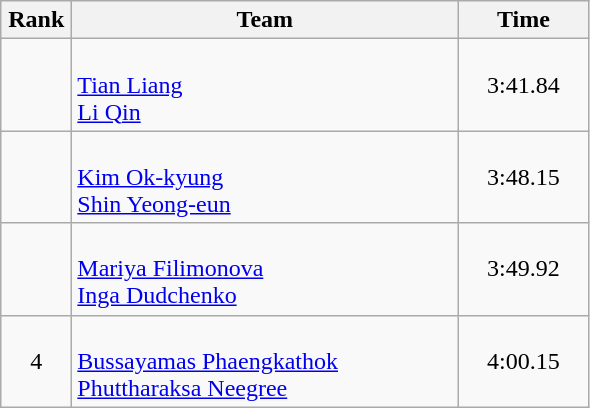<table class=wikitable style="text-align:center">
<tr>
<th width=40>Rank</th>
<th width=250>Team</th>
<th width=80>Time</th>
</tr>
<tr>
<td></td>
<td align=left><br><a href='#'>Tian Liang</a><br><a href='#'>Li Qin</a></td>
<td>3:41.84</td>
</tr>
<tr>
<td></td>
<td align=left><br><a href='#'>Kim Ok-kyung</a><br><a href='#'>Shin Yeong-eun</a></td>
<td>3:48.15</td>
</tr>
<tr>
<td></td>
<td align=left><br><a href='#'>Mariya Filimonova</a><br><a href='#'>Inga Dudchenko</a></td>
<td>3:49.92</td>
</tr>
<tr>
<td>4</td>
<td align=left><br><a href='#'>Bussayamas Phaengkathok</a><br><a href='#'>Phuttharaksa Neegree</a></td>
<td>4:00.15</td>
</tr>
</table>
